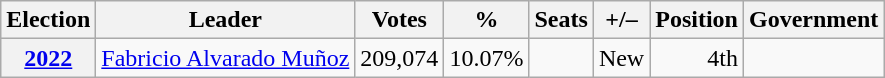<table class=wikitable style="text-align: right;">
<tr>
<th>Election</th>
<th>Leader</th>
<th>Votes</th>
<th>%</th>
<th>Seats</th>
<th>+/–</th>
<th>Position</th>
<th>Government</th>
</tr>
<tr>
<th><a href='#'>2022</a></th>
<td><a href='#'>Fabricio Alvarado Muñoz</a></td>
<td>209,074</td>
<td>10.07%</td>
<td></td>
<td>New</td>
<td>4th</td>
<td></td>
</tr>
</table>
